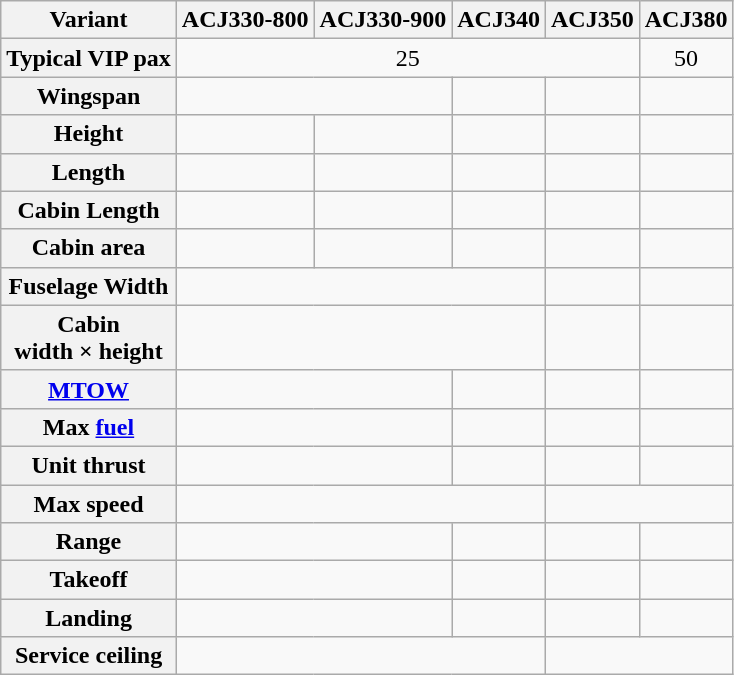<table class="wikitable" style="text-align:center">
<tr>
<th>Variant</th>
<th>ACJ330-800</th>
<th>ACJ330-900</th>
<th>ACJ340</th>
<th>ACJ350</th>
<th>ACJ380</th>
</tr>
<tr>
<th>Typical VIP pax</th>
<td colspan=4>25</td>
<td>50</td>
</tr>
<tr>
<th>Wingspan</th>
<td colspan=2></td>
<td></td>
<td></td>
<td></td>
</tr>
<tr>
<th>Height</th>
<td></td>
<td></td>
<td></td>
<td></td>
<td></td>
</tr>
<tr>
<th>Length</th>
<td></td>
<td></td>
<td></td>
<td></td>
<td></td>
</tr>
<tr>
<th>Cabin Length</th>
<td></td>
<td></td>
<td></td>
<td></td>
<td></td>
</tr>
<tr>
<th>Cabin area</th>
<td></td>
<td></td>
<td></td>
<td></td>
<td></td>
</tr>
<tr>
<th>Fuselage Width</th>
<td colspan=3></td>
<td></td>
<td></td>
</tr>
<tr>
<th>Cabin<br>width × height</th>
<td colspan=3></td>
<td></td>
<td></td>
</tr>
<tr>
<th><a href='#'>MTOW</a></th>
<td colspan=2></td>
<td></td>
<td></td>
<td></td>
</tr>
<tr>
<th>Max <a href='#'>fuel</a></th>
<td colspan=2></td>
<td></td>
<td></td>
<td></td>
</tr>
<tr>
<th>Unit thrust</th>
<td colspan=2></td>
<td></td>
<td></td>
<td></td>
</tr>
<tr>
<th>Max speed</th>
<td colspan=3></td>
<td colspan=2></td>
</tr>
<tr>
<th>Range</th>
<td colspan=2></td>
<td></td>
<td></td>
<td></td>
</tr>
<tr>
<th>Takeoff</th>
<td colspan=2></td>
<td></td>
<td></td>
<td></td>
</tr>
<tr>
<th>Landing</th>
<td colspan=2></td>
<td></td>
<td></td>
<td></td>
</tr>
<tr>
<th>Service ceiling</th>
<td colspan=3></td>
<td colspan=2></td>
</tr>
</table>
